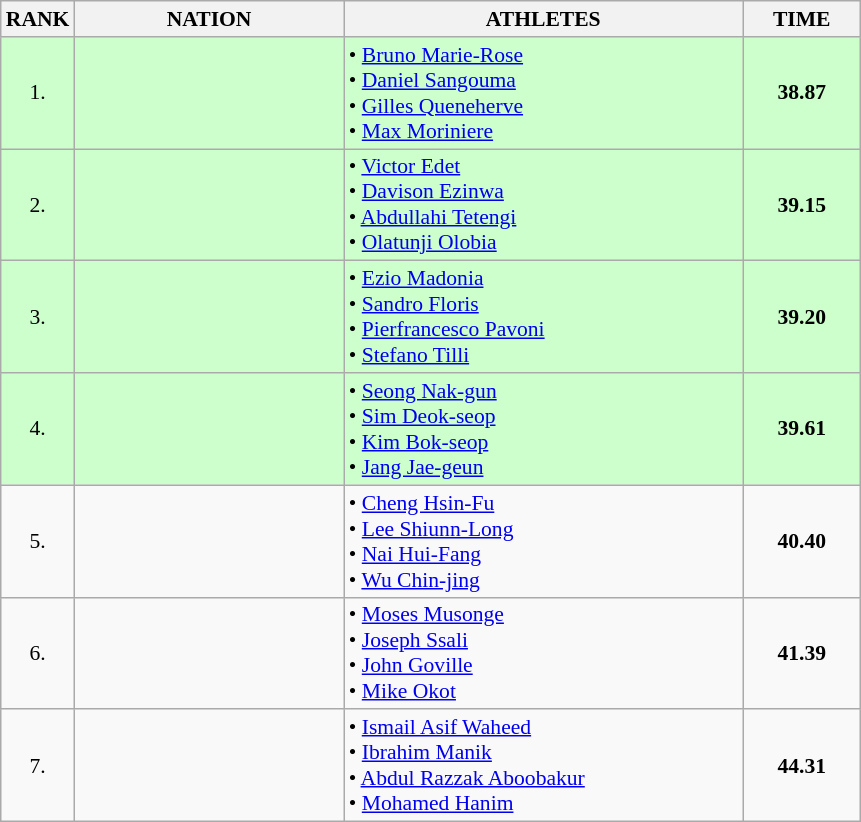<table class="wikitable" style="border-collapse: collapse; font-size: 90%;">
<tr>
<th>RANK</th>
<th style="width: 12em">NATION</th>
<th style="width: 18em">ATHLETES</th>
<th style="width: 5em">TIME</th>
</tr>
<tr style="background:#ccffcc;">
<td align="center">1.</td>
<td align="center"></td>
<td>• <a href='#'>Bruno Marie-Rose</a><br>• <a href='#'>Daniel Sangouma</a><br>• <a href='#'>Gilles Queneherve</a><br>• <a href='#'>Max Moriniere</a></td>
<td align="center"><strong>38.87</strong></td>
</tr>
<tr style="background:#ccffcc;">
<td align="center">2.</td>
<td align="center"></td>
<td>• <a href='#'>Victor Edet</a><br>• <a href='#'>Davison Ezinwa</a><br>• <a href='#'>Abdullahi Tetengi</a><br>• <a href='#'>Olatunji Olobia</a></td>
<td align="center"><strong>39.15</strong></td>
</tr>
<tr style="background:#ccffcc;">
<td align="center">3.</td>
<td align="center"></td>
<td>• <a href='#'>Ezio Madonia</a><br>• <a href='#'>Sandro Floris</a><br>• <a href='#'>Pierfrancesco Pavoni</a><br>• <a href='#'>Stefano Tilli</a></td>
<td align="center"><strong>39.20</strong></td>
</tr>
<tr style="background:#ccffcc;">
<td align="center">4.</td>
<td align="center"></td>
<td>• <a href='#'>Seong Nak-gun</a><br>• <a href='#'>Sim Deok-seop</a><br>• <a href='#'>Kim Bok-seop</a><br>• <a href='#'>Jang Jae-geun</a></td>
<td align="center"><strong>39.61</strong></td>
</tr>
<tr>
<td align="center">5.</td>
<td align="center"></td>
<td>• <a href='#'>Cheng Hsin-Fu</a><br>• <a href='#'>Lee Shiunn-Long</a><br>• <a href='#'>Nai Hui-Fang</a><br>• <a href='#'>Wu Chin-jing</a></td>
<td align="center"><strong>40.40</strong></td>
</tr>
<tr>
<td align="center">6.</td>
<td align="center"></td>
<td>• <a href='#'>Moses Musonge</a><br>• <a href='#'>Joseph Ssali</a><br>• <a href='#'>John Goville</a><br>• <a href='#'>Mike Okot</a></td>
<td align="center"><strong>41.39</strong></td>
</tr>
<tr>
<td align="center">7.</td>
<td align="center"></td>
<td>• <a href='#'>Ismail Asif Waheed</a><br>• <a href='#'>Ibrahim Manik</a><br>• <a href='#'>Abdul Razzak Aboobakur</a><br>• <a href='#'>Mohamed Hanim</a></td>
<td align="center"><strong>44.31</strong></td>
</tr>
</table>
